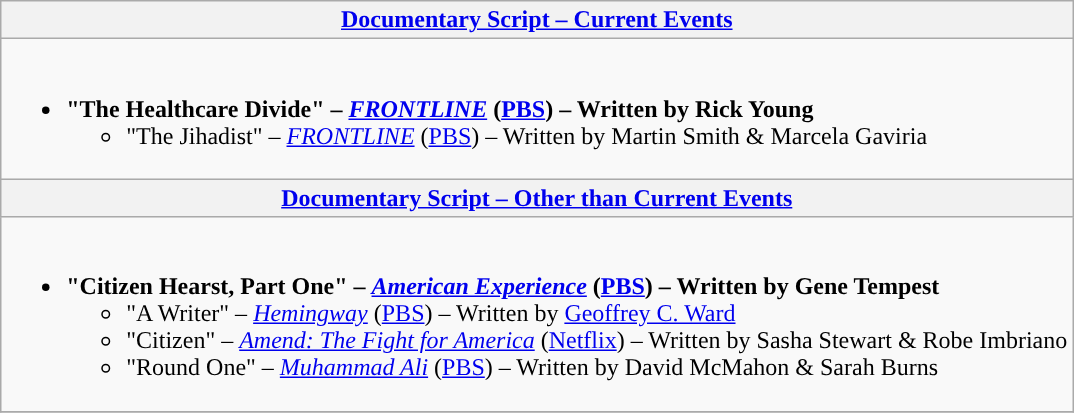<table class=wikitable style="width=100%">
<tr>
<th colspan="2" style="background:"><a href='#'>Documentary Script – Current Events</a></th>
</tr>
<tr>
<td colspan="2" style="vertical-align:top;"><br><ul><li><strong>"The Healthcare Divide" – <em><a href='#'>FRONTLINE</a></em> (<a href='#'>PBS</a>) – Written by Rick Young</strong><ul><li>"The Jihadist" – <em><a href='#'>FRONTLINE</a></em> (<a href='#'>PBS</a>) – Written by Martin Smith & Marcela Gaviria</li></ul></li></ul></td>
</tr>
<tr>
<th colspan="2" style="background:"><a href='#'>Documentary Script – Other than Current Events</a></th>
</tr>
<tr>
<td colspan="2" style="vertical-align:top;"><br><ul><li><strong>"Citizen Hearst, Part One" – <em><a href='#'>American Experience</a></em> (<a href='#'>PBS</a>) – Written by Gene Tempest</strong><ul><li>"A Writer" – <em><a href='#'>Hemingway</a></em> (<a href='#'>PBS</a>) – Written by <a href='#'>Geoffrey C. Ward</a></li><li>"Citizen" – <em><a href='#'>Amend: The Fight for America</a></em> (<a href='#'>Netflix</a>) – Written by Sasha Stewart & Robe Imbriano</li><li>"Round One" – <em><a href='#'>Muhammad Ali</a></em> (<a href='#'>PBS</a>) – Written by David McMahon & Sarah Burns</li></ul></li></ul></td>
</tr>
<tr>
</tr>
</table>
